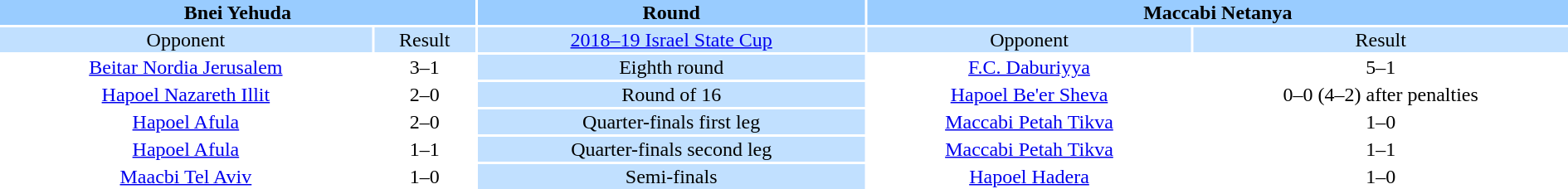<table width="100%" style="text-align:center">
<tr valign=top bgcolor=#99ccff>
<th colspan=2 style="width:1*">Bnei Yehuda</th>
<th><strong>Round</strong></th>
<th colspan=2 style="width:1*">Maccabi Netanya</th>
</tr>
<tr valign=top bgcolor=#c1e0ff>
<td>Opponent</td>
<td>Result</td>
<td bgcolor=#c1e0ff><a href='#'>2018–19 Israel State Cup</a></td>
<td>Opponent</td>
<td>Result</td>
</tr>
<tr>
<td><a href='#'>Beitar Nordia Jerusalem</a></td>
<td>3–1</td>
<td bgcolor=#c1e0ff>Eighth round</td>
<td><a href='#'>F.C. Daburiyya</a></td>
<td>5–1</td>
</tr>
<tr>
<td><a href='#'>Hapoel Nazareth Illit</a></td>
<td>2–0</td>
<td bgcolor=#c1e0ff>Round of 16</td>
<td><a href='#'>Hapoel Be'er Sheva</a></td>
<td>0–0  (4–2) after penalties</td>
</tr>
<tr>
<td><a href='#'>Hapoel Afula</a></td>
<td>2–0</td>
<td bgcolor=#c1e0ff>Quarter-finals first leg</td>
<td><a href='#'>Maccabi Petah Tikva</a></td>
<td>1–0</td>
</tr>
<tr>
<td><a href='#'>Hapoel Afula</a></td>
<td>1–1</td>
<td bgcolor=#c1e0ff>Quarter-finals second leg</td>
<td><a href='#'>Maccabi Petah Tikva</a></td>
<td>1–1</td>
</tr>
<tr>
<td><a href='#'>Maacbi Tel Aviv</a></td>
<td>1–0</td>
<td bgcolor=#c1e0ff>Semi-finals</td>
<td><a href='#'>Hapoel Hadera</a></td>
<td>1–0</td>
</tr>
<tr>
</tr>
</table>
